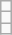<table class="wikitable">
<tr>
<td></td>
</tr>
<tr>
<td></td>
</tr>
<tr>
<td></td>
</tr>
</table>
